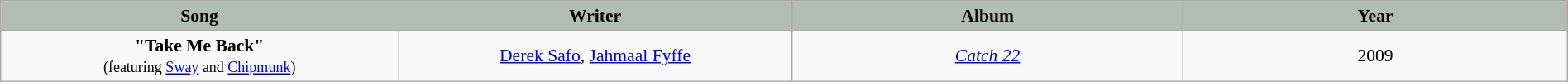<table class="wikitable" style="margin:0.5em auto; clear:both; font-size:.9em; text-align:center; width:100%">
<tr>
<th style="width:500px; background:#b2beb5;">Song</th>
<th style="width:500px; background:#b2beb5;">Writer</th>
<th style="width:500px; background:#b2beb5;">Album</th>
<th style="width:500px; background:#b2beb5;">Year</th>
</tr>
<tr>
<td><strong>"Take Me Back"</strong><br> <small>(featuring <a href='#'>Sway</a> and <a href='#'>Chipmunk</a>)</small></td>
<td><a href='#'>Derek Safo</a>, <a href='#'>Jahmaal Fyffe</a></td>
<td><em><a href='#'>Catch 22</a></em></td>
<td>2009</td>
</tr>
</table>
